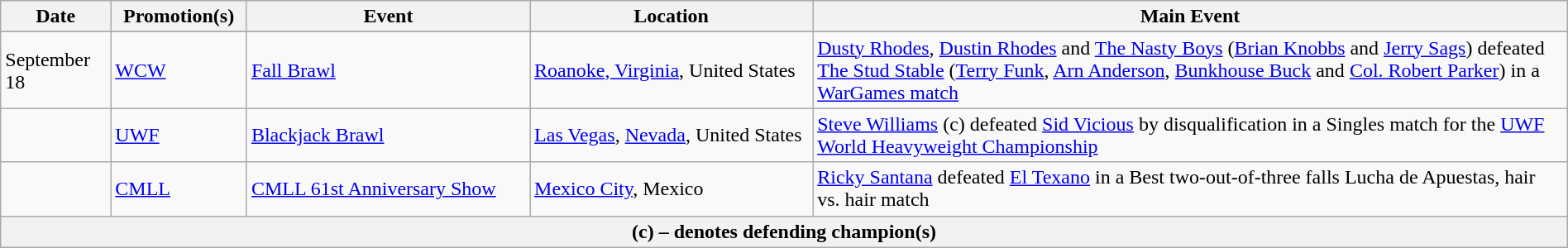<table class="wikitable" style="width:100%;">
<tr>
<th width="5%">Date</th>
<th width="5%">Promotion(s)</th>
<th style="width:15%;">Event</th>
<th style="width:15%;">Location</th>
<th style="width:40%;">Main Event</th>
</tr>
<tr style="width:20%;" |Notes>
</tr>
<tr>
<td>September 18</td>
<td><a href='#'>WCW</a></td>
<td><a href='#'>Fall Brawl</a></td>
<td><a href='#'>Roanoke, Virginia</a>, United States</td>
<td><a href='#'>Dusty Rhodes</a>, <a href='#'>Dustin Rhodes</a> and <a href='#'>The Nasty Boys</a> (<a href='#'>Brian Knobbs</a> and <a href='#'>Jerry Sags</a>) defeated <a href='#'>The Stud Stable</a> (<a href='#'>Terry Funk</a>, <a href='#'>Arn Anderson</a>, <a href='#'>Bunkhouse Buck</a> and <a href='#'>Col. Robert Parker</a>) in a <a href='#'>WarGames match</a></td>
</tr>
<tr>
<td></td>
<td><a href='#'>UWF</a></td>
<td><a href='#'>Blackjack Brawl</a></td>
<td><a href='#'>Las Vegas</a>, <a href='#'>Nevada</a>, United States</td>
<td><a href='#'>Steve Williams</a> (c) defeated <a href='#'>Sid Vicious</a> by disqualification in a Singles match for the <a href='#'>UWF World Heavyweight Championship</a></td>
</tr>
<tr>
<td></td>
<td><a href='#'>CMLL</a></td>
<td><a href='#'>CMLL 61st Anniversary Show</a></td>
<td><a href='#'>Mexico City</a>, Mexico</td>
<td><a href='#'>Ricky Santana</a> defeated <a href='#'>El Texano</a> in a Best two-out-of-three falls Lucha de Apuestas, hair vs. hair match</td>
</tr>
<tr>
<th colspan="6">(c) – denotes defending champion(s)</th>
</tr>
</table>
